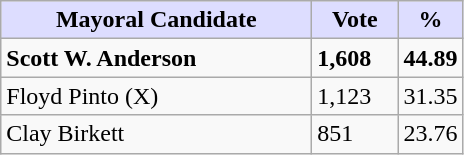<table class="wikitable">
<tr>
<th style="background:#ddf; width:200px;">Mayoral Candidate</th>
<th style="background:#ddf; width:50px;">Vote</th>
<th style="background:#ddf; width:30px;">%</th>
</tr>
<tr>
<td><strong>Scott W. Anderson</strong></td>
<td><strong>1,608</strong></td>
<td><strong>44.89</strong></td>
</tr>
<tr>
<td>Floyd Pinto (X)</td>
<td>1,123</td>
<td>31.35</td>
</tr>
<tr>
<td>Clay Birkett</td>
<td>851</td>
<td>23.76</td>
</tr>
</table>
